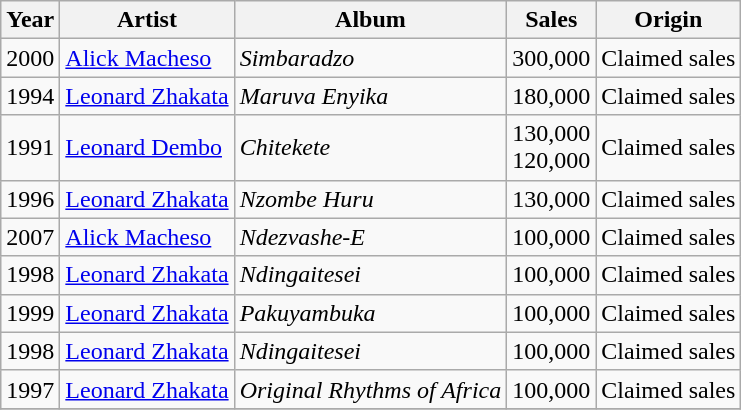<table class="wikitable">
<tr>
<th>Year</th>
<th>Artist</th>
<th>Album</th>
<th>Sales</th>
<th>Origin</th>
</tr>
<tr>
<td>2000</td>
<td><a href='#'>Alick Macheso</a></td>
<td><em>Simbaradzo</em></td>
<td>300,000</td>
<td>Claimed sales</td>
</tr>
<tr>
<td>1994</td>
<td><a href='#'>Leonard Zhakata</a></td>
<td><em>Maruva Enyika</em></td>
<td>180,000</td>
<td>Claimed sales</td>
</tr>
<tr>
<td>1991</td>
<td><a href='#'>Leonard Dembo</a></td>
<td><em>Chitekete</em></td>
<td>130,000<br>120,000</td>
<td>Claimed sales</td>
</tr>
<tr>
<td>1996</td>
<td><a href='#'>Leonard Zhakata</a></td>
<td><em>Nzombe Huru</em></td>
<td>130,000</td>
<td>Claimed sales</td>
</tr>
<tr>
<td>2007</td>
<td><a href='#'>Alick Macheso</a></td>
<td><em>Ndezvashe-E</em></td>
<td>100,000</td>
<td>Claimed sales</td>
</tr>
<tr>
<td>1998</td>
<td><a href='#'>Leonard Zhakata</a></td>
<td><em>Ndingaitesei</em></td>
<td>100,000</td>
<td>Claimed sales</td>
</tr>
<tr>
<td>1999</td>
<td><a href='#'>Leonard Zhakata</a></td>
<td><em>Pakuyambuka</em></td>
<td>100,000</td>
<td>Claimed sales</td>
</tr>
<tr>
<td>1998</td>
<td><a href='#'>Leonard Zhakata</a></td>
<td><em>Ndingaitesei</em></td>
<td>100,000</td>
<td>Claimed sales</td>
</tr>
<tr>
<td>1997</td>
<td><a href='#'>Leonard Zhakata</a></td>
<td><em>Original Rhythms of Africa</em></td>
<td>100,000</td>
<td>Claimed sales</td>
</tr>
<tr>
</tr>
</table>
